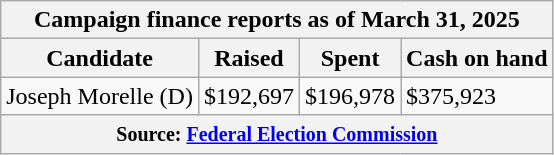<table class="wikitable sortable">
<tr>
<th colspan=4>Campaign finance reports as of March 31, 2025</th>
</tr>
<tr style="text-align:center;">
<th>Candidate</th>
<th>Raised</th>
<th>Spent</th>
<th>Cash on hand</th>
</tr>
<tr>
<td>Joseph Morelle (D)</td>
<td>$192,697</td>
<td>$196,978</td>
<td>$375,923</td>
</tr>
<tr>
<th colspan="4"><small>Source: <a href='#'>Federal Election Commission</a></small></th>
</tr>
</table>
